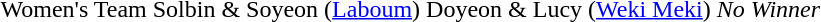<table>
<tr>
<td>Women's Team</td>
<td>Solbin & Soyeon (<a href='#'>Laboum</a>)</td>
<td>Doyeon & Lucy (<a href='#'>Weki Meki</a>)</td>
<td><em>No Winner</em></td>
</tr>
</table>
